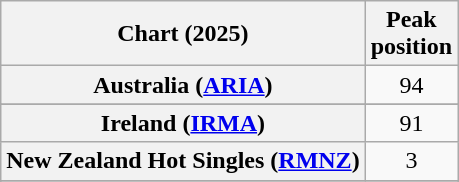<table class="wikitable sortable plainrowheaders" style="text-align:center">
<tr>
<th scope="col">Chart (2025)</th>
<th scope="col">Peak<br>position</th>
</tr>
<tr>
<th scope="row">Australia (<a href='#'>ARIA</a>)</th>
<td>94</td>
</tr>
<tr>
</tr>
<tr>
</tr>
<tr>
<th scope="row">Ireland (<a href='#'>IRMA</a>)</th>
<td>91</td>
</tr>
<tr>
<th scope="row">New Zealand Hot Singles (<a href='#'>RMNZ</a>)</th>
<td>3</td>
</tr>
<tr>
</tr>
<tr>
</tr>
<tr>
</tr>
</table>
